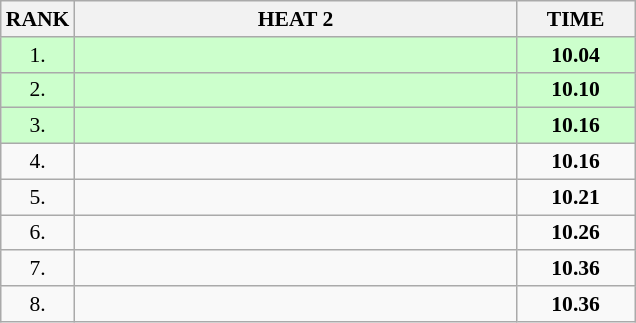<table class="wikitable" style="border-collapse: collapse; font-size: 90%;">
<tr>
<th>RANK</th>
<th style="width: 20em">HEAT 2</th>
<th style="width: 5em">TIME</th>
</tr>
<tr style="background:#ccffcc;">
<td align="center">1.</td>
<td></td>
<td align="center"><strong>10.04</strong></td>
</tr>
<tr style="background:#ccffcc;">
<td align="center">2.</td>
<td></td>
<td align="center"><strong>10.10</strong></td>
</tr>
<tr style="background:#ccffcc;">
<td align="center">3.</td>
<td></td>
<td align="center"><strong>10.16</strong></td>
</tr>
<tr>
<td align="center">4.</td>
<td></td>
<td align="center"><strong>10.16</strong></td>
</tr>
<tr>
<td align="center">5.</td>
<td></td>
<td align="center"><strong>10.21</strong></td>
</tr>
<tr>
<td align="center">6.</td>
<td></td>
<td align="center"><strong>10.26</strong></td>
</tr>
<tr>
<td align="center">7.</td>
<td></td>
<td align="center"><strong>10.36</strong></td>
</tr>
<tr>
<td align="center">8.</td>
<td></td>
<td align="center"><strong>10.36</strong></td>
</tr>
</table>
